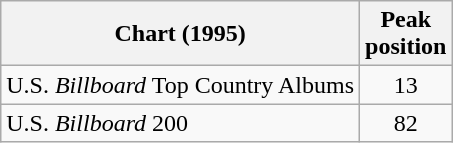<table class="wikitable">
<tr>
<th>Chart (1995)</th>
<th>Peak<br>position</th>
</tr>
<tr>
<td>U.S. <em>Billboard</em> Top Country Albums</td>
<td align="center">13</td>
</tr>
<tr>
<td>U.S. <em>Billboard</em> 200</td>
<td align="center">82</td>
</tr>
</table>
